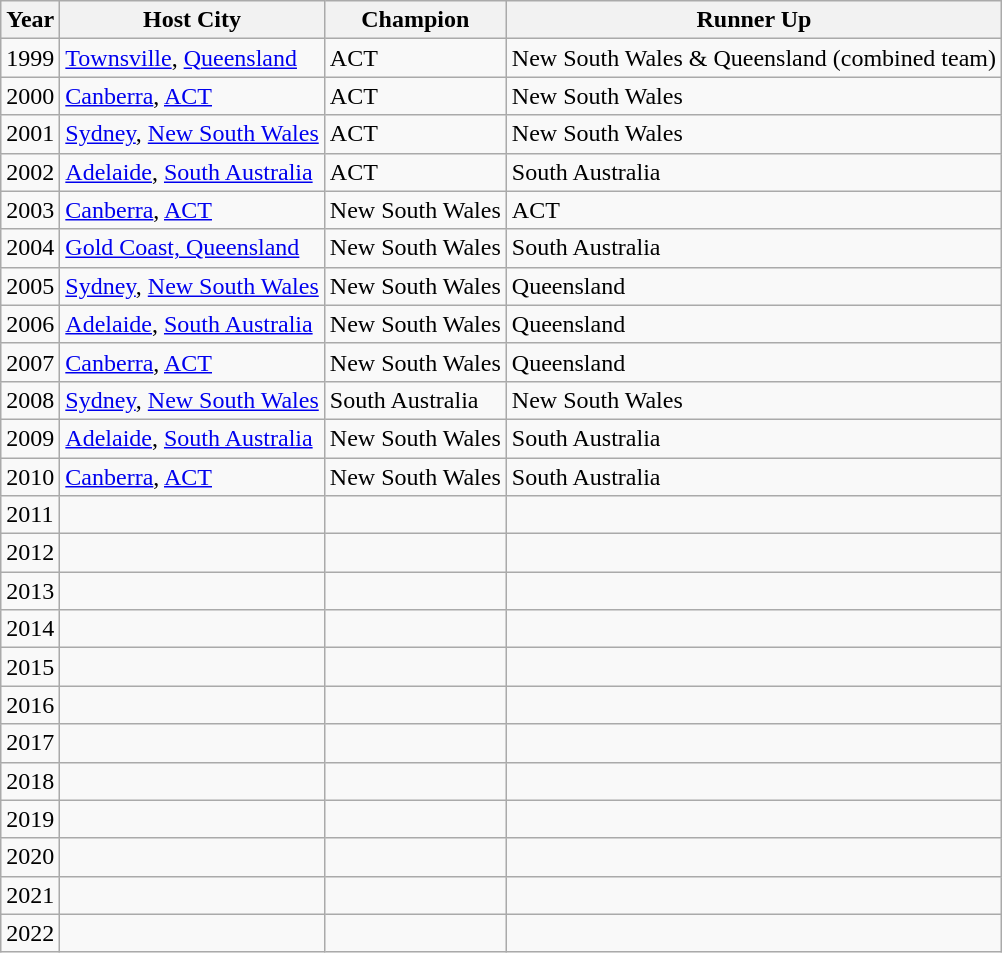<table class="wikitable">
<tr>
<th>Year</th>
<th>Host City</th>
<th>Champion</th>
<th>Runner Up</th>
</tr>
<tr>
<td>1999</td>
<td><a href='#'>Townsville</a>, <a href='#'>Queensland</a></td>
<td> ACT</td>
<td> New South Wales &  Queensland (combined team)</td>
</tr>
<tr>
<td>2000</td>
<td><a href='#'>Canberra</a>, <a href='#'>ACT</a></td>
<td> ACT</td>
<td> New South Wales</td>
</tr>
<tr>
<td>2001</td>
<td><a href='#'>Sydney</a>, <a href='#'>New South Wales</a></td>
<td> ACT</td>
<td> New South Wales</td>
</tr>
<tr>
<td>2002</td>
<td><a href='#'>Adelaide</a>, <a href='#'>South Australia</a></td>
<td> ACT</td>
<td> South Australia</td>
</tr>
<tr>
<td>2003</td>
<td><a href='#'>Canberra</a>, <a href='#'>ACT</a></td>
<td> New South Wales</td>
<td> ACT</td>
</tr>
<tr>
<td>2004</td>
<td><a href='#'>Gold Coast, Queensland</a></td>
<td> New South Wales</td>
<td> South Australia</td>
</tr>
<tr>
<td>2005</td>
<td><a href='#'>Sydney</a>, <a href='#'>New South Wales</a></td>
<td> New South Wales</td>
<td> Queensland</td>
</tr>
<tr>
<td>2006</td>
<td><a href='#'>Adelaide</a>, <a href='#'>South Australia</a></td>
<td> New South Wales</td>
<td> Queensland</td>
</tr>
<tr>
<td>2007</td>
<td><a href='#'>Canberra</a>, <a href='#'>ACT</a></td>
<td> New South Wales</td>
<td> Queensland</td>
</tr>
<tr>
<td>2008</td>
<td><a href='#'>Sydney</a>, <a href='#'>New South Wales</a></td>
<td> South Australia</td>
<td> New South Wales</td>
</tr>
<tr>
<td>2009</td>
<td><a href='#'>Adelaide</a>, <a href='#'>South Australia</a></td>
<td> New South Wales</td>
<td> South Australia</td>
</tr>
<tr>
<td>2010</td>
<td><a href='#'>Canberra</a>, <a href='#'>ACT</a></td>
<td> New South Wales</td>
<td> South Australia</td>
</tr>
<tr>
<td>2011</td>
<td></td>
<td></td>
<td></td>
</tr>
<tr>
<td>2012</td>
<td></td>
<td></td>
<td></td>
</tr>
<tr>
<td>2013</td>
<td></td>
<td></td>
<td></td>
</tr>
<tr>
<td>2014</td>
<td></td>
<td></td>
<td></td>
</tr>
<tr>
<td>2015</td>
<td></td>
<td></td>
<td></td>
</tr>
<tr>
<td>2016</td>
<td></td>
<td></td>
<td></td>
</tr>
<tr>
<td>2017</td>
<td></td>
<td></td>
<td></td>
</tr>
<tr>
<td>2018</td>
<td></td>
<td></td>
<td></td>
</tr>
<tr>
<td>2019</td>
<td></td>
<td></td>
<td></td>
</tr>
<tr>
<td>2020</td>
<td></td>
<td></td>
<td></td>
</tr>
<tr>
<td>2021</td>
<td></td>
<td></td>
<td></td>
</tr>
<tr>
<td>2022</td>
<td></td>
<td></td>
<td></td>
</tr>
</table>
